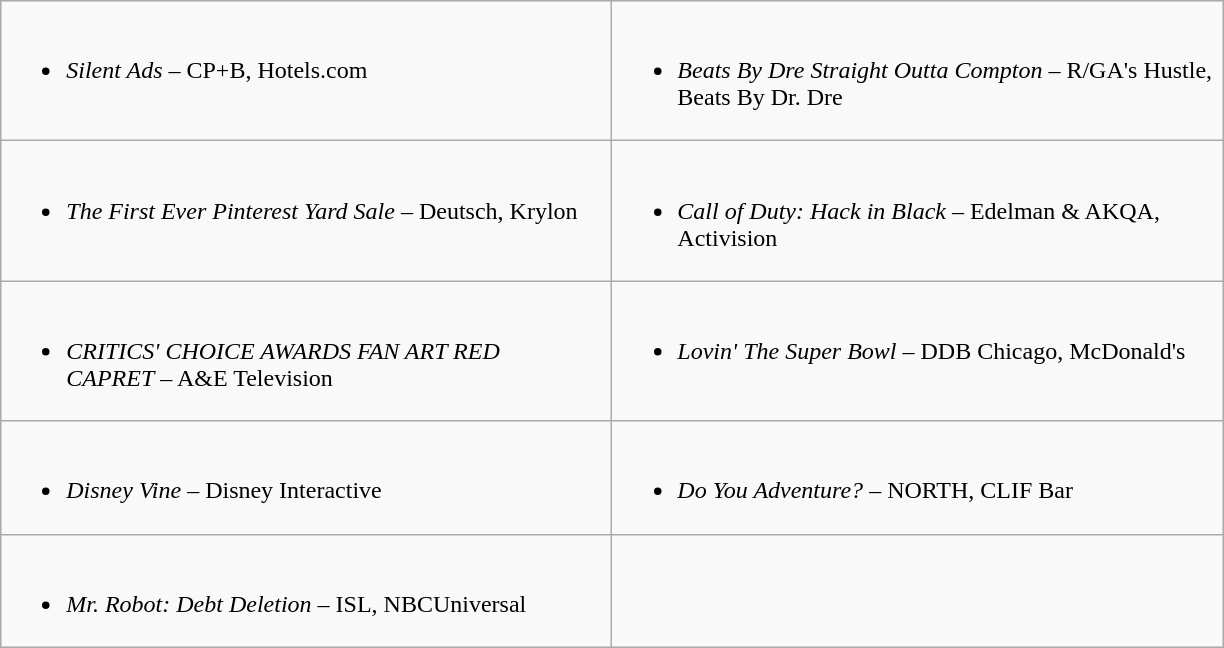<table class=wikitable>
<tr>
<td valign="top" width="400px"><br><ul><li><em>Silent Ads</em> – CP+B, Hotels.com</li></ul></td>
<td valign="top" width="400px"><br><ul><li><em>Beats By Dre Straight Outta Compton</em> – R/GA's Hustle, Beats By Dr. Dre</li></ul></td>
</tr>
<tr>
<td valign="top" width="400px"><br><ul><li><em>The First Ever Pinterest Yard Sale</em> – Deutsch, Krylon</li></ul></td>
<td valign="top" width="400px"><br><ul><li><em>Call of Duty: Hack in Black</em> – Edelman & AKQA, Activision</li></ul></td>
</tr>
<tr>
<td valign="top" width="400px"><br><ul><li><em>CRITICS' CHOICE AWARDS FAN ART RED CAPRET</em> – A&E Television</li></ul></td>
<td valign="top" width="400px"><br><ul><li><em>Lovin' The Super Bowl</em> – DDB Chicago, McDonald's</li></ul></td>
</tr>
<tr>
<td valign="top" width="400px"><br><ul><li><em>Disney Vine</em> – Disney Interactive</li></ul></td>
<td valign="top" width="400px"><br><ul><li><em>Do You Adventure?</em> – NORTH, CLIF Bar</li></ul></td>
</tr>
<tr>
<td valign="top" width="400px"><br><ul><li><em>Mr. Robot: Debt Deletion</em> – ISL, NBCUniversal</li></ul></td>
</tr>
</table>
